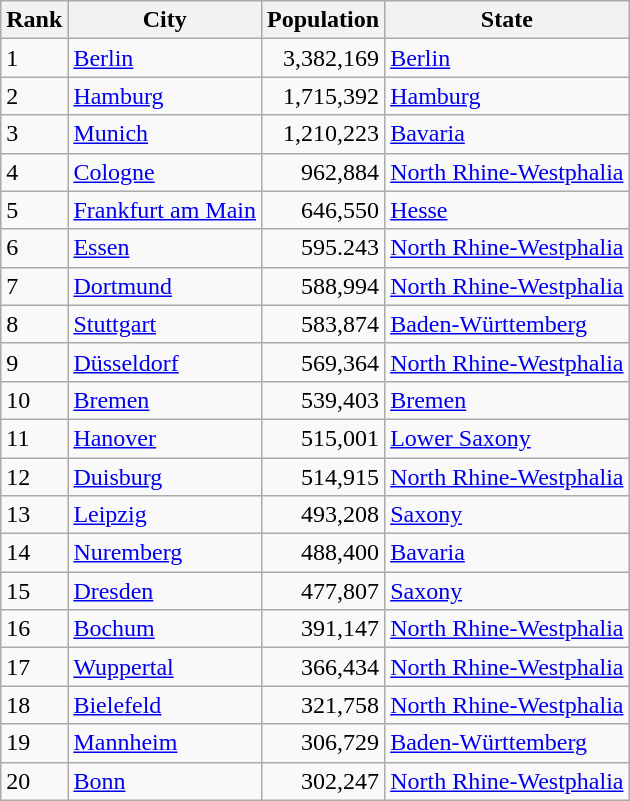<table class="wikitable sortable zebra">
<tr>
<th>Rank</th>
<th>City</th>
<th>Population</th>
<th>State</th>
</tr>
<tr>
<td>1</td>
<td><a href='#'>Berlin</a></td>
<td align="right">3,382,169</td>
<td><a href='#'>Berlin</a></td>
</tr>
<tr>
<td>2</td>
<td><a href='#'>Hamburg</a></td>
<td align="right">1,715,392</td>
<td><a href='#'>Hamburg</a></td>
</tr>
<tr>
<td>3</td>
<td><a href='#'>Munich</a></td>
<td align="right">1,210,223</td>
<td><a href='#'>Bavaria</a></td>
</tr>
<tr>
<td>4</td>
<td><a href='#'>Cologne</a></td>
<td align="right">962,884</td>
<td><a href='#'>North Rhine-Westphalia</a></td>
</tr>
<tr>
<td>5</td>
<td><a href='#'>Frankfurt am Main</a></td>
<td align="right">646,550</td>
<td><a href='#'>Hesse</a></td>
</tr>
<tr>
<td>6</td>
<td><a href='#'>Essen</a></td>
<td align="right">595.243</td>
<td><a href='#'>North Rhine-Westphalia</a></td>
</tr>
<tr>
<td>7</td>
<td><a href='#'>Dortmund</a></td>
<td align="right">588,994</td>
<td><a href='#'>North Rhine-Westphalia</a></td>
</tr>
<tr>
<td>8</td>
<td><a href='#'>Stuttgart</a></td>
<td align="right">583,874</td>
<td><a href='#'>Baden-Württemberg</a></td>
</tr>
<tr>
<td>9</td>
<td><a href='#'>Düsseldorf</a></td>
<td align="right">569,364</td>
<td><a href='#'>North Rhine-Westphalia</a></td>
</tr>
<tr>
<td>10</td>
<td><a href='#'>Bremen</a></td>
<td align="right">539,403</td>
<td><a href='#'>Bremen</a></td>
</tr>
<tr>
<td>11</td>
<td><a href='#'>Hanover</a></td>
<td align="right">515,001</td>
<td><a href='#'>Lower Saxony</a></td>
</tr>
<tr>
<td>12</td>
<td><a href='#'>Duisburg</a></td>
<td align="right">514,915</td>
<td><a href='#'>North Rhine-Westphalia</a></td>
</tr>
<tr>
<td>13</td>
<td><a href='#'>Leipzig</a></td>
<td align="right">493,208</td>
<td><a href='#'>Saxony</a></td>
</tr>
<tr>
<td>14</td>
<td><a href='#'>Nuremberg</a></td>
<td align="right">488,400</td>
<td><a href='#'>Bavaria</a></td>
</tr>
<tr>
<td>15</td>
<td><a href='#'>Dresden</a></td>
<td align="right">477,807</td>
<td><a href='#'>Saxony</a></td>
</tr>
<tr>
<td>16</td>
<td><a href='#'>Bochum</a></td>
<td align="right">391,147</td>
<td><a href='#'>North Rhine-Westphalia</a></td>
</tr>
<tr>
<td>17</td>
<td><a href='#'>Wuppertal</a></td>
<td align="right">366,434</td>
<td><a href='#'>North Rhine-Westphalia</a></td>
</tr>
<tr>
<td>18</td>
<td><a href='#'>Bielefeld</a></td>
<td align="right">321,758</td>
<td><a href='#'>North Rhine-Westphalia</a></td>
</tr>
<tr>
<td>19</td>
<td><a href='#'>Mannheim</a></td>
<td align="right">306,729</td>
<td><a href='#'>Baden-Württemberg</a></td>
</tr>
<tr>
<td>20</td>
<td><a href='#'>Bonn</a></td>
<td align="right">302,247</td>
<td><a href='#'>North Rhine-Westphalia</a></td>
</tr>
</table>
